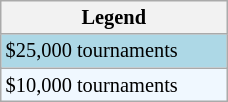<table class=wikitable style="font-size:85%" width=12%>
<tr>
<th>Legend</th>
</tr>
<tr style="background:lightblue;">
<td>$25,000 tournaments</td>
</tr>
<tr style="background:#f0f8ff;">
<td>$10,000 tournaments</td>
</tr>
</table>
